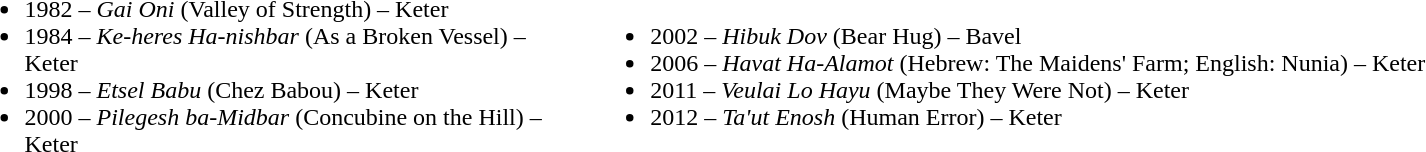<table>
<tr>
<td style="width:33%; vertical-align:top;"><br><ul><li>1982 – <em>Gai Oni</em> (Valley of Strength) – Keter</li><li>1984 – <em>Ke-heres Ha-nishbar</em> (As a Broken Vessel) – Keter</li><li>1998 – <em>Etsel Babu</em> (Chez Babou) – Keter</li><li>2000 – <em>Pilegesh ba-Midbar</em> (Concubine on the Hill) – Keter</li></ul></td>
<td><br><ul><li>2002 – <em>Hibuk Dov</em> (Bear Hug) – Bavel</li><li>2006 – <em>Havat Ha-Alamot</em> (Hebrew: The Maidens' Farm; English: Nunia) – Keter</li><li>2011 – <em>Veulai Lo Hayu</em> (Maybe They Were Not) – Keter</li><li>2012 – <em>Ta'ut Enosh</em> (Human Error) – Keter</li></ul></td>
</tr>
</table>
